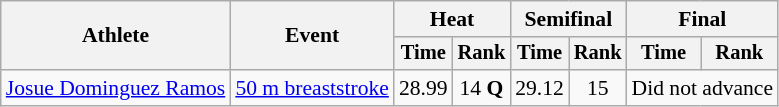<table class=wikitable style="font-size:90%">
<tr>
<th rowspan=2>Athlete</th>
<th rowspan=2>Event</th>
<th colspan="2">Heat</th>
<th colspan="2">Semifinal</th>
<th colspan="2">Final</th>
</tr>
<tr style="font-size:95%">
<th>Time</th>
<th>Rank</th>
<th>Time</th>
<th>Rank</th>
<th>Time</th>
<th>Rank</th>
</tr>
<tr align=center>
<td align=left><a href='#'>Josue Dominguez Ramos</a></td>
<td align=left><a href='#'>50 m breaststroke</a></td>
<td>28.99</td>
<td>14 <strong>Q</strong></td>
<td>29.12</td>
<td>15</td>
<td colspan=2>Did not advance</td>
</tr>
</table>
